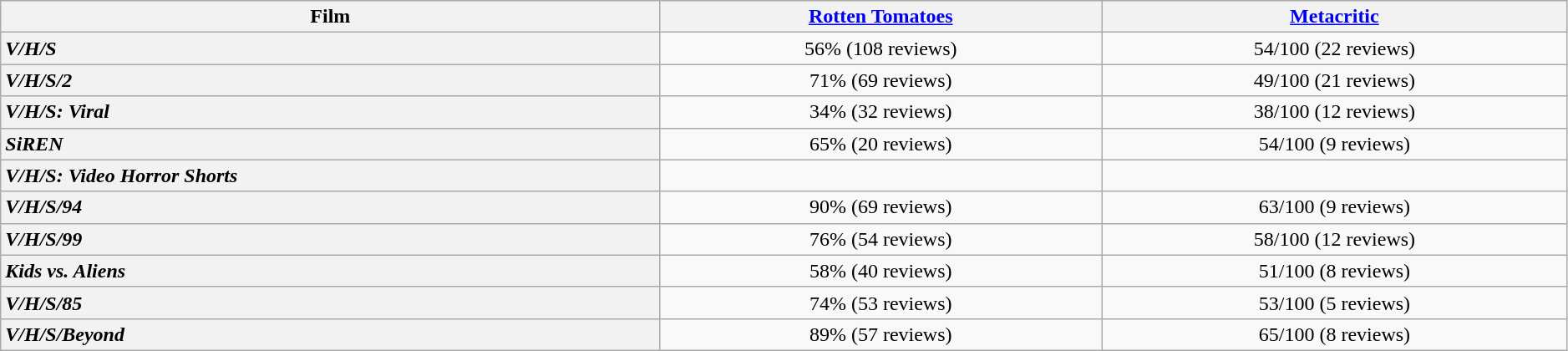<table class="wikitable sortable" width=99% border="1" style="text-align: center;">
<tr>
<th>Film</th>
<th><a href='#'>Rotten Tomatoes</a></th>
<th><a href='#'>Metacritic</a></th>
</tr>
<tr>
<th style="text-align: left;"><em>V/H/S</em></th>
<td>56% (108 reviews)</td>
<td>54/100 (22 reviews)</td>
</tr>
<tr>
<th style="text-align: left;"><em>V/H/S/2</em></th>
<td>71% (69 reviews)</td>
<td>49/100 (21 reviews)</td>
</tr>
<tr>
<th style="text-align: left;"><em>V/H/S: Viral</em></th>
<td>34% (32 reviews)</td>
<td>38/100 (12 reviews)</td>
</tr>
<tr>
<th style="text-align: left;"><em>SiREN</em></th>
<td>65% (20 reviews)</td>
<td>54/100 (9 reviews)</td>
</tr>
<tr>
<th style="text-align: left;"><em>V/H/S: Video Horror Shorts</em></th>
<td></td>
<td></td>
</tr>
<tr>
<th style="text-align: left;"><em>V/H/S/94</em></th>
<td>90% (69 reviews)</td>
<td>63/100 (9 reviews)</td>
</tr>
<tr>
<th style="text-align: left;"><em>V/H/S/99</em></th>
<td>76% (54 reviews)</td>
<td>58/100 (12 reviews)</td>
</tr>
<tr>
<th style="text-align: left;"><em>Kids vs. Aliens</em></th>
<td>58% (40 reviews)</td>
<td>51/100 (8 reviews)</td>
</tr>
<tr>
<th style="text-align: left;"><em>V/H/S/85</em></th>
<td>74% (53 reviews)</td>
<td>53/100 (5 reviews)</td>
</tr>
<tr>
<th style="text-align: left;"><em>V/H/S/Beyond</em></th>
<td>89% (57 reviews)</td>
<td>65/100 (8 reviews)</td>
</tr>
</table>
